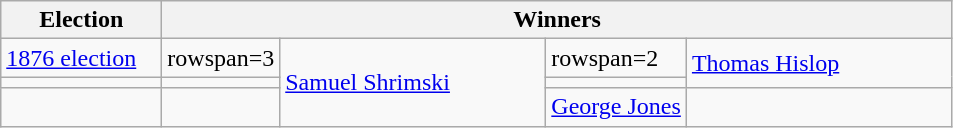<table class=wikitable>
<tr>
<th width=100>Election</th>
<th colspan=4>Winners</th>
</tr>
<tr>
<td><a href='#'>1876 election</a></td>
<td>rowspan=3 </td>
<td rowspan=3 width=170><a href='#'>Samuel Shrimski</a></td>
<td>rowspan=2 </td>
<td rowspan=2 width=170><a href='#'>Thomas Hislop</a></td>
</tr>
<tr>
<td></td>
</tr>
<tr>
<td></td>
<td></td>
<td><a href='#'>George Jones</a></td>
</tr>
</table>
